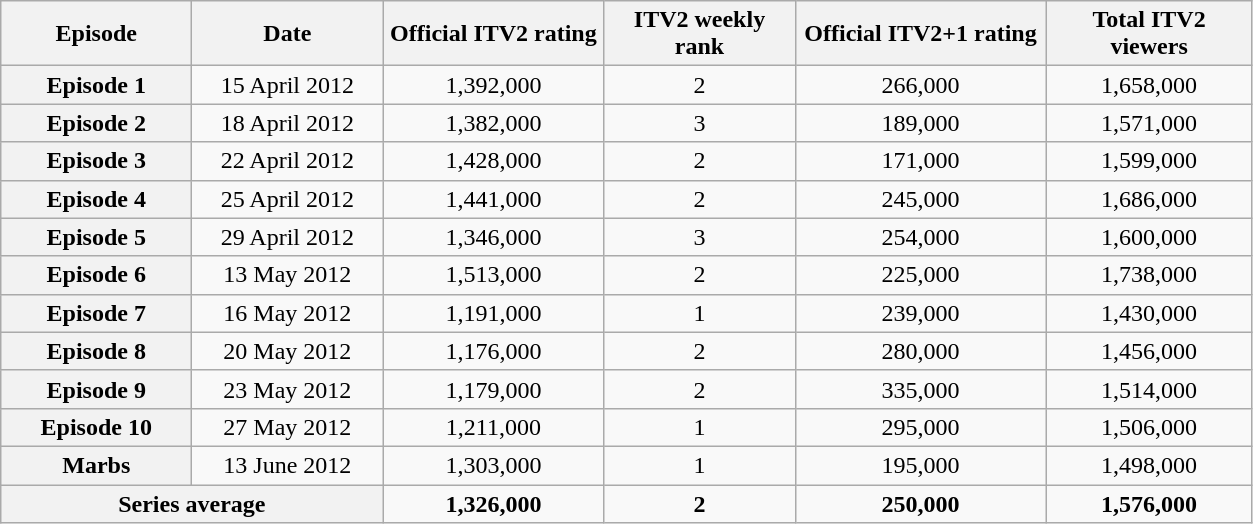<table class="wikitable sortable" style="text-align:center">
<tr>
<th scope="col" style="width:120px;">Episode</th>
<th scope="col" style="width:120px;">Date</th>
<th scope="col" style="width:140px;">Official ITV2 rating</th>
<th scope="col" style="width:120px;">ITV2 weekly rank</th>
<th scope="col" style="width:160px;">Official ITV2+1 rating</th>
<th scope="col" style="width:130px;">Total ITV2 viewers</th>
</tr>
<tr>
<th scope="row">Episode 1</th>
<td>15 April 2012</td>
<td>1,392,000</td>
<td>2</td>
<td>266,000</td>
<td>1,658,000</td>
</tr>
<tr>
<th scope="row">Episode 2</th>
<td>18 April 2012</td>
<td>1,382,000</td>
<td>3</td>
<td>189,000</td>
<td>1,571,000</td>
</tr>
<tr>
<th scope="row">Episode 3</th>
<td>22 April 2012</td>
<td>1,428,000</td>
<td>2</td>
<td>171,000</td>
<td>1,599,000</td>
</tr>
<tr>
<th scope="row">Episode 4</th>
<td>25 April 2012</td>
<td>1,441,000</td>
<td>2</td>
<td>245,000</td>
<td>1,686,000</td>
</tr>
<tr>
<th scope="row">Episode 5</th>
<td>29 April 2012</td>
<td>1,346,000</td>
<td>3</td>
<td>254,000</td>
<td>1,600,000</td>
</tr>
<tr>
<th scope="row">Episode 6</th>
<td>13 May 2012</td>
<td>1,513,000</td>
<td>2</td>
<td>225,000</td>
<td>1,738,000</td>
</tr>
<tr>
<th scope="row">Episode 7</th>
<td>16 May 2012</td>
<td>1,191,000</td>
<td>1</td>
<td>239,000</td>
<td>1,430,000</td>
</tr>
<tr>
<th scope="row">Episode 8</th>
<td>20 May 2012</td>
<td>1,176,000</td>
<td>2</td>
<td>280,000</td>
<td>1,456,000</td>
</tr>
<tr>
<th scope="row">Episode 9</th>
<td>23 May 2012</td>
<td>1,179,000</td>
<td>2</td>
<td>335,000</td>
<td>1,514,000</td>
</tr>
<tr>
<th scope="row">Episode 10</th>
<td>27 May 2012</td>
<td>1,211,000</td>
<td>1</td>
<td>295,000</td>
<td>1,506,000</td>
</tr>
<tr>
<th scope="row">Marbs</th>
<td>13 June 2012</td>
<td>1,303,000</td>
<td>1</td>
<td>195,000</td>
<td>1,498,000</td>
</tr>
<tr>
<th colspan=2 scope="row">Series average</th>
<td><strong>1,326,000</strong></td>
<td><strong>2</strong></td>
<td><strong>250,000</strong></td>
<td><strong>1,576,000</strong></td>
</tr>
</table>
